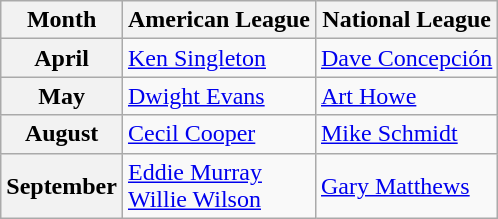<table class="wikitable">
<tr>
<th>Month</th>
<th>American League</th>
<th>National League</th>
</tr>
<tr>
<th>April</th>
<td><a href='#'>Ken Singleton</a></td>
<td><a href='#'>Dave Concepción</a></td>
</tr>
<tr>
<th>May</th>
<td><a href='#'>Dwight Evans</a></td>
<td><a href='#'>Art Howe</a></td>
</tr>
<tr>
<th>August</th>
<td><a href='#'>Cecil Cooper</a></td>
<td><a href='#'>Mike Schmidt</a></td>
</tr>
<tr>
<th>September</th>
<td><a href='#'>Eddie Murray</a><br><a href='#'>Willie Wilson</a></td>
<td><a href='#'>Gary Matthews</a></td>
</tr>
</table>
